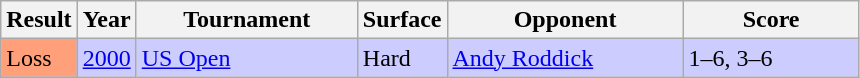<table class="sortable wikitable">
<tr>
<th style="width:40px;">Result</th>
<th style="width:30px;">Year</th>
<th style="width:140px;">Tournament</th>
<th style="width:50px;">Surface</th>
<th style="width:150px;">Opponent</th>
<th style="width:110px;" class="unsortable">Score</th>
</tr>
<tr style="background:#ccccff;">
<td style="background:#ffa07a;">Loss</td>
<td><a href='#'>2000</a></td>
<td><a href='#'>US Open</a></td>
<td>Hard</td>
<td> <a href='#'>Andy Roddick</a></td>
<td>1–6, 3–6</td>
</tr>
</table>
